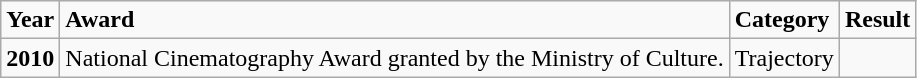<table class="wikitable">
<tr>
<td><strong>Year</strong></td>
<td><strong>Award</strong></td>
<td><strong>Category</strong></td>
<td><strong>Result</strong></td>
</tr>
<tr>
<td><strong>2010</strong></td>
<td>National Cinematography Award granted by the Ministry of Culture.</td>
<td>Trajectory</td>
<td></td>
</tr>
</table>
